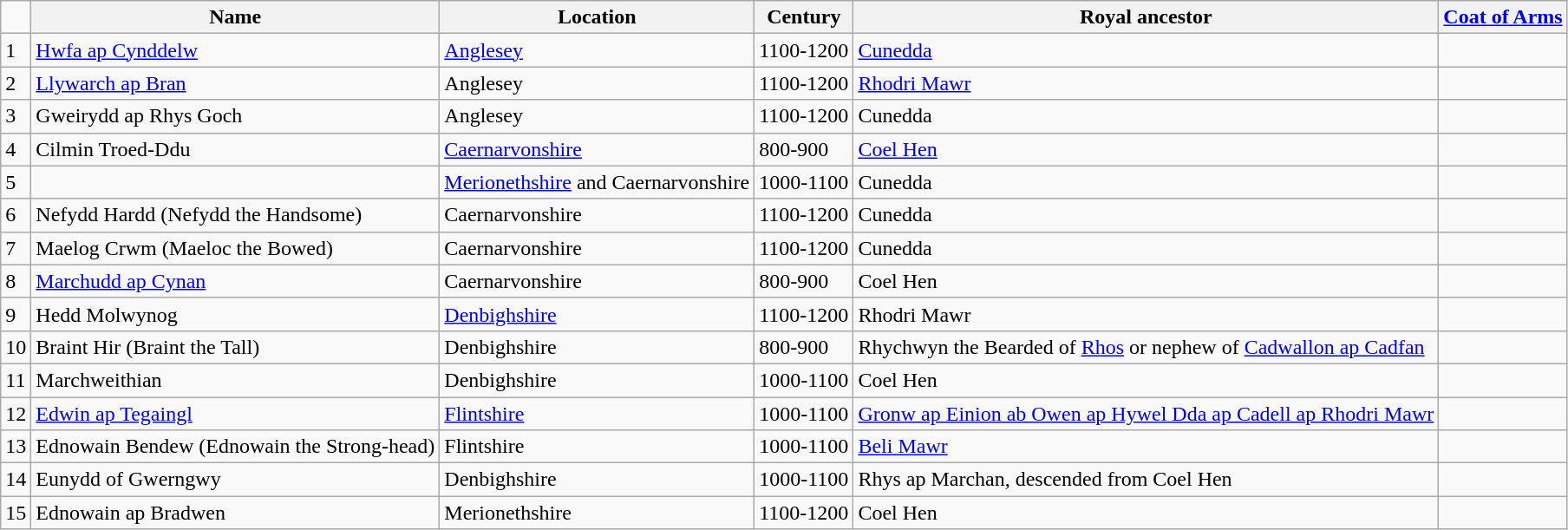<table class="wikitable">
<tr>
<td></td>
<th>Name</th>
<th>Location</th>
<th>Century</th>
<th>Royal ancestor</th>
<th class="unsortable"><a href='#'>Coat of Arms</a></th>
</tr>
<tr>
<td>1</td>
<td><a href='#'>Hwfa ap Cynddelw</a></td>
<td><a href='#'>Anglesey</a></td>
<td>1100-1200</td>
<td><a href='#'>Cunedda</a></td>
<td></td>
</tr>
<tr>
<td>2</td>
<td><a href='#'>Llywarch ap Bran</a></td>
<td>Anglesey</td>
<td>1100-1200</td>
<td><a href='#'>Rhodri Mawr</a></td>
<td></td>
</tr>
<tr>
<td>3</td>
<td>Gweirydd ap Rhys Goch</td>
<td>Anglesey</td>
<td>1100-1200</td>
<td>Cunedda</td>
<td></td>
</tr>
<tr>
<td>4</td>
<td>Cilmin Troed-Ddu</td>
<td><a href='#'>Caernarvonshire</a></td>
<td>800-900</td>
<td><a href='#'>Coel Hen</a></td>
<td></td>
</tr>
<tr>
<td>5</td>
<td></td>
<td><a href='#'>Merionethshire</a> and Caernarvonshire</td>
<td>1000-1100</td>
<td>Cunedda</td>
<td></td>
</tr>
<tr>
<td>6</td>
<td>Nefydd Hardd (Nefydd the Handsome)</td>
<td>Caernarvonshire</td>
<td>1100-1200</td>
<td>Cunedda</td>
<td></td>
</tr>
<tr>
<td>7</td>
<td>Maelog Crwm (Maeloc the Bowed)</td>
<td>Caernarvonshire</td>
<td>1100-1200</td>
<td>Cunedda</td>
<td></td>
</tr>
<tr>
<td>8</td>
<td><a href='#'>Marchudd ap Cynan</a></td>
<td>Caernarvonshire</td>
<td>800-900</td>
<td>Coel Hen</td>
<td></td>
</tr>
<tr>
<td>9</td>
<td>Hedd Molwynog</td>
<td><a href='#'>Denbighshire</a></td>
<td>1100-1200</td>
<td>Rhodri Mawr</td>
<td></td>
</tr>
<tr>
<td>10</td>
<td>Braint Hir (Braint the Tall)</td>
<td>Denbighshire</td>
<td>800-900</td>
<td>Rhychwyn the Bearded of <a href='#'>Rhos</a> or nephew of <a href='#'>Cadwallon ap Cadfan</a></td>
<td></td>
</tr>
<tr>
<td>11</td>
<td>Marchweithian</td>
<td>Denbighshire</td>
<td>1000-1100</td>
<td>Coel Hen</td>
<td></td>
</tr>
<tr>
<td>12</td>
<td><a href='#'>Edwin ap Tegaingl</a></td>
<td><a href='#'>Flintshire</a></td>
<td>1000-1100</td>
<td><a href='#'>Gronw ap Einion ab Owen ap Hywel Dda ap Cadell ap Rhodri Mawr</a></td>
<td></td>
</tr>
<tr>
<td>13</td>
<td>Ednowain Bendew (Ednowain the Strong-head)</td>
<td>Flintshire</td>
<td>1000-1100</td>
<td><a href='#'>Beli Mawr</a></td>
<td></td>
</tr>
<tr>
<td>14</td>
<td>Eunydd of Gwerngwy</td>
<td>Denbighshire</td>
<td>1000-1100</td>
<td>Rhys ap Marchan, descended from Coel Hen</td>
<td></td>
</tr>
<tr>
<td>15</td>
<td>Ednowain ap Bradwen</td>
<td>Merionethshire</td>
<td>1100-1200</td>
<td>Coel Hen</td>
<td></td>
</tr>
</table>
